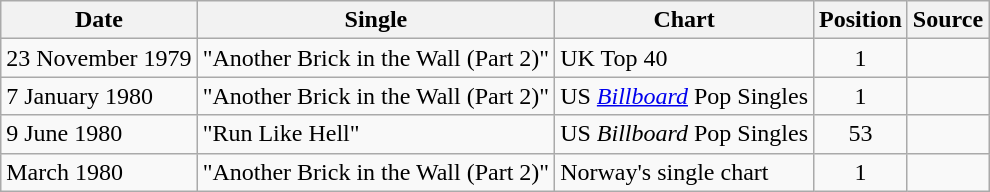<table class="wikitable">
<tr>
<th>Date</th>
<th>Single</th>
<th>Chart</th>
<th>Position</th>
<th>Source</th>
</tr>
<tr>
<td>23 November 1979</td>
<td>"Another Brick in the Wall (Part 2)"</td>
<td>UK Top 40</td>
<td style="text-align:center;">1</td>
<td></td>
</tr>
<tr>
<td>7 January 1980</td>
<td>"Another Brick in the Wall (Part 2)"</td>
<td>US <em><a href='#'>Billboard</a></em> Pop Singles</td>
<td style="text-align:center;">1</td>
<td></td>
</tr>
<tr>
<td>9 June 1980</td>
<td>"Run Like Hell"</td>
<td>US <em>Billboard</em> Pop Singles</td>
<td style="text-align:center;">53</td>
<td></td>
</tr>
<tr>
<td>March 1980</td>
<td>"Another Brick in the Wall (Part 2)"</td>
<td>Norway's single chart</td>
<td style="text-align:center;">1</td>
<td></td>
</tr>
</table>
